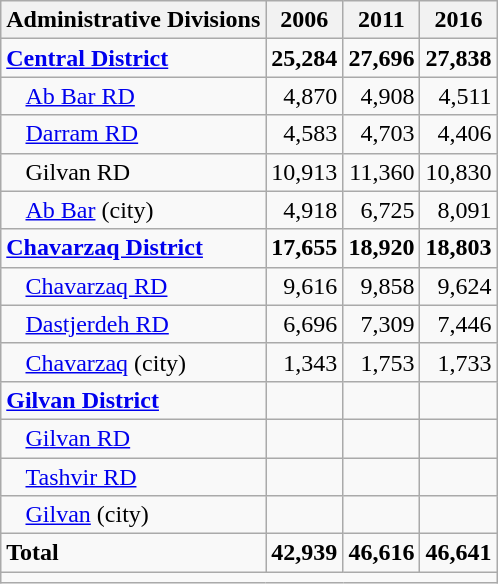<table class="wikitable">
<tr>
<th>Administrative Divisions</th>
<th>2006</th>
<th>2011</th>
<th>2016</th>
</tr>
<tr>
<td><strong><a href='#'>Central District</a></strong></td>
<td style="text-align: right;"><strong>25,284</strong></td>
<td style="text-align: right;"><strong>27,696</strong></td>
<td style="text-align: right;"><strong>27,838</strong></td>
</tr>
<tr>
<td style="padding-left: 1em;"><a href='#'>Ab Bar RD</a></td>
<td style="text-align: right;">4,870</td>
<td style="text-align: right;">4,908</td>
<td style="text-align: right;">4,511</td>
</tr>
<tr>
<td style="padding-left: 1em;"><a href='#'>Darram RD</a></td>
<td style="text-align: right;">4,583</td>
<td style="text-align: right;">4,703</td>
<td style="text-align: right;">4,406</td>
</tr>
<tr>
<td style="padding-left: 1em;">Gilvan RD</td>
<td style="text-align: right;">10,913</td>
<td style="text-align: right;">11,360</td>
<td style="text-align: right;">10,830</td>
</tr>
<tr>
<td style="padding-left: 1em;"><a href='#'>Ab Bar</a> (city)</td>
<td style="text-align: right;">4,918</td>
<td style="text-align: right;">6,725</td>
<td style="text-align: right;">8,091</td>
</tr>
<tr>
<td><strong><a href='#'>Chavarzaq District</a></strong></td>
<td style="text-align: right;"><strong>17,655</strong></td>
<td style="text-align: right;"><strong>18,920</strong></td>
<td style="text-align: right;"><strong>18,803</strong></td>
</tr>
<tr>
<td style="padding-left: 1em;"><a href='#'>Chavarzaq RD</a></td>
<td style="text-align: right;">9,616</td>
<td style="text-align: right;">9,858</td>
<td style="text-align: right;">9,624</td>
</tr>
<tr>
<td style="padding-left: 1em;"><a href='#'>Dastjerdeh RD</a></td>
<td style="text-align: right;">6,696</td>
<td style="text-align: right;">7,309</td>
<td style="text-align: right;">7,446</td>
</tr>
<tr>
<td style="padding-left: 1em;"><a href='#'>Chavarzaq</a> (city)</td>
<td style="text-align: right;">1,343</td>
<td style="text-align: right;">1,753</td>
<td style="text-align: right;">1,733</td>
</tr>
<tr>
<td><strong><a href='#'>Gilvan District</a></strong></td>
<td style="text-align: right;"></td>
<td style="text-align: right;"></td>
<td style="text-align: right;"></td>
</tr>
<tr>
<td style="padding-left: 1em;"><a href='#'>Gilvan RD</a></td>
<td style="text-align: right;"></td>
<td style="text-align: right;"></td>
<td style="text-align: right;"></td>
</tr>
<tr>
<td style="padding-left: 1em;"><a href='#'>Tashvir RD</a></td>
<td style="text-align: right;"></td>
<td style="text-align: right;"></td>
<td style="text-align: right;"></td>
</tr>
<tr>
<td style="padding-left: 1em;"><a href='#'>Gilvan</a> (city)</td>
<td style="text-align: right;"></td>
<td style="text-align: right;"></td>
<td style="text-align: right;"></td>
</tr>
<tr>
<td><strong>Total</strong></td>
<td style="text-align: right;"><strong>42,939</strong></td>
<td style="text-align: right;"><strong>46,616</strong></td>
<td style="text-align: right;"><strong>46,641</strong></td>
</tr>
<tr>
<td colspan=4></td>
</tr>
</table>
